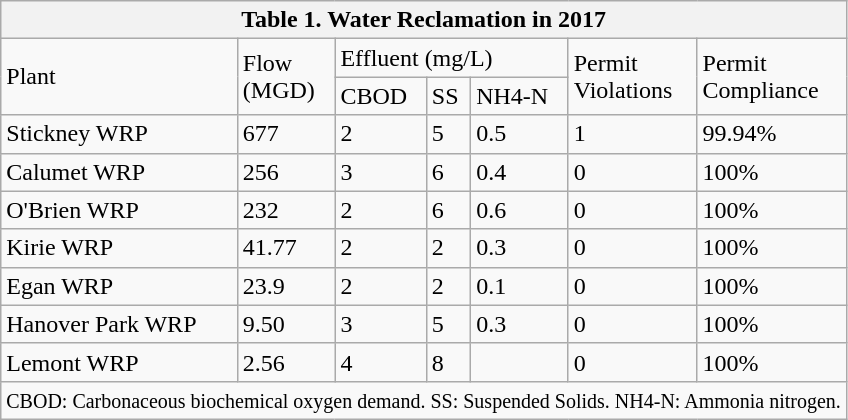<table class="wikitable">
<tr>
<th colspan="7">Table 1. Water Reclamation in 2017</th>
</tr>
<tr>
<td rowspan="2">Plant</td>
<td rowspan="2">Flow<br>(MGD)</td>
<td colspan="3">Effluent (mg/L)</td>
<td rowspan="2">Permit<br>Violations</td>
<td rowspan="2">Permit<br>Compliance</td>
</tr>
<tr>
<td>CBOD</td>
<td>SS</td>
<td>NH4-N</td>
</tr>
<tr>
<td>Stickney WRP</td>
<td>677</td>
<td>2</td>
<td>5</td>
<td>0.5</td>
<td>1</td>
<td>99.94%</td>
</tr>
<tr>
<td>Calumet WRP</td>
<td>256</td>
<td>3</td>
<td>6</td>
<td>0.4</td>
<td>0</td>
<td>100%</td>
</tr>
<tr>
<td>O'Brien WRP</td>
<td>232</td>
<td>2</td>
<td>6</td>
<td>0.6</td>
<td>0</td>
<td>100%</td>
</tr>
<tr>
<td>Kirie WRP</td>
<td>41.77</td>
<td>2</td>
<td>2</td>
<td>0.3</td>
<td>0</td>
<td>100%</td>
</tr>
<tr>
<td>Egan WRP</td>
<td>23.9</td>
<td>2</td>
<td>2</td>
<td>0.1</td>
<td>0</td>
<td>100%</td>
</tr>
<tr>
<td>Hanover Park WRP</td>
<td>9.50</td>
<td>3</td>
<td>5</td>
<td>0.3</td>
<td>0</td>
<td>100%</td>
</tr>
<tr>
<td>Lemont WRP</td>
<td>2.56</td>
<td>4</td>
<td>8</td>
<td></td>
<td>0</td>
<td>100%</td>
</tr>
<tr>
<td colspan="7"><small>CBOD: Carbonaceous biochemical oxygen demand. SS: Suspended Solids. NH4-N: Ammonia nitrogen.</small></td>
</tr>
</table>
